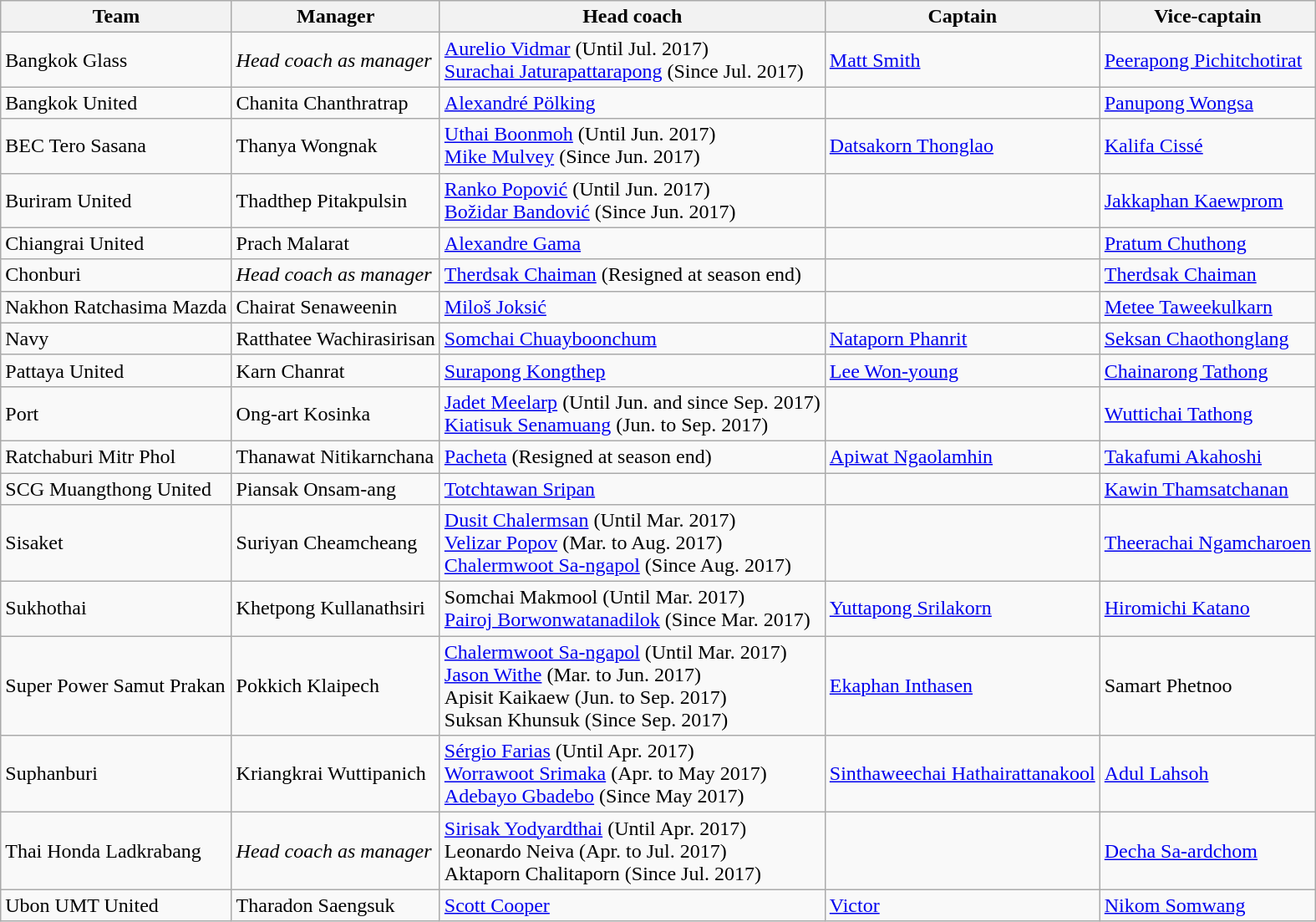<table class="wikitable sortable" style="text-align: left;">
<tr>
<th>Team</th>
<th>Manager</th>
<th>Head coach</th>
<th>Captain</th>
<th>Vice-captain</th>
</tr>
<tr>
<td>Bangkok Glass</td>
<td><em>Head coach as manager</em></td>
<td nowrap> <a href='#'>Aurelio Vidmar</a> (Until Jul. 2017)<br> <a href='#'>Surachai Jaturapattarapong</a> (Since Jul. 2017)</td>
<td> <a href='#'>Matt Smith</a></td>
<td> <a href='#'>Peerapong Pichitchotirat</a></td>
</tr>
<tr>
<td>Bangkok United</td>
<td> Chanita Chanthratrap</td>
<td> <a href='#'>Alexandré Pölking</a></td>
<td> </td>
<td> <a href='#'>Panupong Wongsa</a></td>
</tr>
<tr>
<td>BEC Tero Sasana</td>
<td> Thanya Wongnak</td>
<td> <a href='#'>Uthai Boonmoh</a> (Until Jun. 2017)<br> <a href='#'>Mike Mulvey</a> (Since Jun. 2017)</td>
<td> <a href='#'>Datsakorn Thonglao</a></td>
<td> <a href='#'>Kalifa Cissé</a></td>
</tr>
<tr>
<td>Buriram United</td>
<td> Thadthep Pitakpulsin</td>
<td> <a href='#'>Ranko Popović</a> (Until Jun. 2017)<br> <a href='#'>Božidar Bandović</a> (Since Jun. 2017)</td>
<td> </td>
<td> <a href='#'>Jakkaphan Kaewprom</a></td>
</tr>
<tr>
<td>Chiangrai United</td>
<td> Prach Malarat</td>
<td> <a href='#'>Alexandre Gama</a></td>
<td> </td>
<td> <a href='#'>Pratum Chuthong</a></td>
</tr>
<tr>
<td>Chonburi</td>
<td><em>Head coach as manager</em></td>
<td> <a href='#'>Therdsak Chaiman</a> (Resigned at season end)</td>
<td> </td>
<td> <a href='#'>Therdsak Chaiman</a></td>
</tr>
<tr>
<td nowrap>Nakhon Ratchasima Mazda</td>
<td> Chairat Senaweenin</td>
<td> <a href='#'>Miloš Joksić</a></td>
<td> </td>
<td> <a href='#'>Metee Taweekulkarn</a></td>
</tr>
<tr>
<td>Navy</td>
<td nowrap> Ratthatee Wachirasirisan</td>
<td> <a href='#'>Somchai Chuayboonchum</a></td>
<td> <a href='#'>Nataporn Phanrit</a></td>
<td> <a href='#'>Seksan Chaothonglang</a></td>
</tr>
<tr>
<td>Pattaya United</td>
<td> Karn Chanrat</td>
<td> <a href='#'>Surapong Kongthep</a></td>
<td> <a href='#'>Lee Won-young</a></td>
<td> <a href='#'>Chainarong Tathong</a></td>
</tr>
<tr>
<td>Port</td>
<td> Ong-art Kosinka</td>
<td> <a href='#'>Jadet Meelarp</a> (Until Jun. and since Sep. 2017)<br> <a href='#'>Kiatisuk Senamuang</a> (Jun. to Sep. 2017)</td>
<td> </td>
<td> <a href='#'>Wuttichai Tathong</a></td>
</tr>
<tr>
<td>Ratchaburi Mitr Phol</td>
<td> Thanawat Nitikarnchana</td>
<td> <a href='#'>Pacheta</a> (Resigned at season end)</td>
<td> <a href='#'>Apiwat Ngaolamhin</a></td>
<td> <a href='#'>Takafumi Akahoshi</a></td>
</tr>
<tr>
<td>SCG Muangthong United</td>
<td> Piansak Onsam-ang</td>
<td> <a href='#'>Totchtawan Sripan</a></td>
<td> </td>
<td> <a href='#'>Kawin Thamsatchanan</a></td>
</tr>
<tr>
<td>Sisaket</td>
<td> Suriyan Cheamcheang</td>
<td> <a href='#'>Dusit Chalermsan</a> (Until Mar. 2017)<br> <a href='#'>Velizar Popov</a> (Mar. to Aug. 2017)<br> <a href='#'>Chalermwoot Sa-ngapol</a> (Since Aug. 2017)</td>
<td> </td>
<td nowrap> <a href='#'>Theerachai Ngamcharoen</a></td>
</tr>
<tr>
<td>Sukhothai</td>
<td> Khetpong Kullanathsiri</td>
<td> Somchai Makmool (Until Mar. 2017)<br> <a href='#'>Pairoj Borwonwatanadilok</a> (Since Mar. 2017)</td>
<td> <a href='#'>Yuttapong Srilakorn</a></td>
<td> <a href='#'>Hiromichi Katano</a></td>
</tr>
<tr>
<td nowrap>Super Power Samut Prakan</td>
<td> Pokkich Klaipech</td>
<td> <a href='#'>Chalermwoot Sa-ngapol</a> (Until Mar. 2017)<br> <a href='#'>Jason Withe</a> (Mar. to Jun. 2017)<br> Apisit Kaikaew (Jun. to Sep. 2017)<br> Suksan Khunsuk (Since Sep. 2017)</td>
<td> <a href='#'>Ekaphan Inthasen</a></td>
<td> Samart Phetnoo</td>
</tr>
<tr>
<td>Suphanburi</td>
<td> Kriangkrai Wuttipanich</td>
<td> <a href='#'>Sérgio Farias</a> (Until Apr. 2017)<br> <a href='#'>Worrawoot Srimaka</a> (Apr. to May 2017)<br> <a href='#'>Adebayo Gbadebo</a> (Since May 2017)</td>
<td nowrap> <a href='#'>Sinthaweechai Hathairattanakool</a></td>
<td> <a href='#'>Adul Lahsoh</a></td>
</tr>
<tr>
<td>Thai Honda Ladkrabang</td>
<td><em>Head coach as manager</em></td>
<td> <a href='#'>Sirisak Yodyardthai</a> (Until Apr. 2017)<br> Leonardo Neiva (Apr. to Jul. 2017)<br> Aktaporn Chalitaporn (Since Jul. 2017)</td>
<td> </td>
<td> <a href='#'>Decha Sa-ardchom</a></td>
</tr>
<tr>
<td>Ubon UMT United</td>
<td> Tharadon Saengsuk</td>
<td> <a href='#'>Scott Cooper</a></td>
<td> <a href='#'>Victor</a></td>
<td> <a href='#'>Nikom Somwang</a></td>
</tr>
</table>
